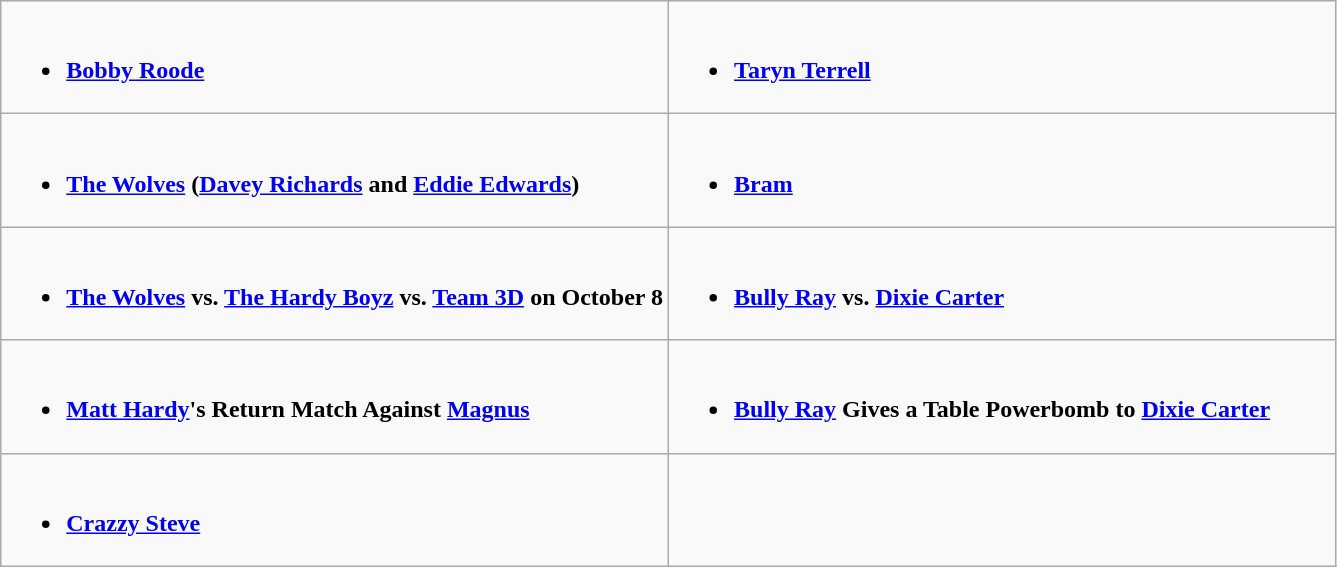<table class="wikitable">
<tr>
<td style="vertical-align:top;" width="50%"><br><ul><li><strong><a href='#'>Bobby Roode</a></strong></li></ul></td>
<td style="vertical-align:top;" width="50%"><br><ul><li><strong><a href='#'>Taryn Terrell</a></strong></li></ul></td>
</tr>
<tr>
<td style="vertical-align:top;" width="50%"><br><ul><li><strong><a href='#'>The Wolves</a> (<a href='#'>Davey Richards</a> and <a href='#'>Eddie Edwards</a>)</strong></li></ul></td>
<td style="vertical-align:top;" width="50%"><br><ul><li><strong><a href='#'>Bram</a></strong></li></ul></td>
</tr>
<tr>
<td style="vertical-align:top;" width="50%"><br><ul><li><strong><a href='#'>The Wolves</a> vs. <a href='#'>The Hardy Boyz</a> vs. <a href='#'>Team 3D</a> on October 8</strong></li></ul></td>
<td style="vertical-align:top;" width="50%"><br><ul><li><strong><a href='#'>Bully Ray</a> vs. <a href='#'>Dixie Carter</a></strong></li></ul></td>
</tr>
<tr>
<td style="vertical-align:top;" width="50%"><br><ul><li><strong><a href='#'>Matt Hardy</a>'s Return Match Against <a href='#'>Magnus</a></strong></li></ul></td>
<td style="vertical-align:top;" width="50%"><br><ul><li><strong><a href='#'>Bully Ray</a> Gives a Table Powerbomb to <a href='#'>Dixie Carter</a></strong></li></ul></td>
</tr>
<tr>
<td style="vertical-align:top;" width="50%"><br><ul><li><strong><a href='#'>Crazzy Steve</a></strong></li></ul></td>
</tr>
</table>
